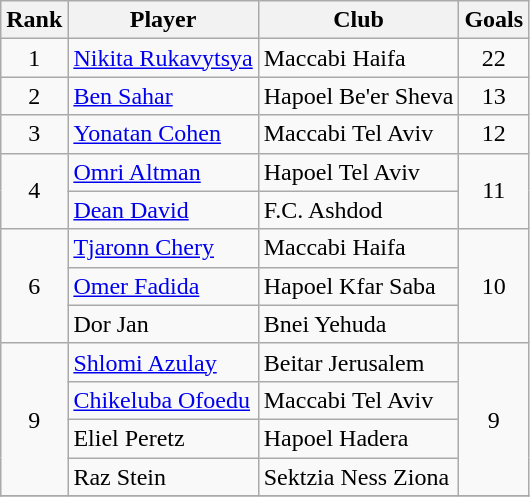<table class="wikitable" style="text-align:center">
<tr>
<th>Rank</th>
<th>Player</th>
<th>Club</th>
<th>Goals</th>
</tr>
<tr>
<td>1</td>
<td align=left>  <a href='#'>Nikita Rukavytsya</a></td>
<td align=left>Maccabi Haifa</td>
<td>22</td>
</tr>
<tr>
<td>2</td>
<td align=left> <a href='#'>Ben Sahar</a></td>
<td align=left>Hapoel Be'er Sheva</td>
<td>13</td>
</tr>
<tr>
<td>3</td>
<td align=left> <a href='#'>Yonatan Cohen</a></td>
<td align=left>Maccabi Tel Aviv</td>
<td>12</td>
</tr>
<tr>
<td rowspan="2">4</td>
<td align=left> <a href='#'>Omri Altman</a></td>
<td align=left>Hapoel Tel Aviv</td>
<td rowspan="2">11</td>
</tr>
<tr>
<td align=left> <a href='#'>Dean David</a></td>
<td align=left>F.C. Ashdod</td>
</tr>
<tr>
<td rowspan="3">6</td>
<td align=left> <a href='#'>Tjaronn Chery</a></td>
<td align=left>Maccabi Haifa</td>
<td rowspan="3">10</td>
</tr>
<tr>
<td align=left> <a href='#'>Omer Fadida</a></td>
<td align=left>Hapoel Kfar Saba</td>
</tr>
<tr>
<td align=left> Dor Jan</td>
<td align=left>Bnei Yehuda</td>
</tr>
<tr>
<td rowspan="4">9</td>
<td align=left> <a href='#'>Shlomi Azulay</a></td>
<td align=left>Beitar Jerusalem</td>
<td rowspan="4">9</td>
</tr>
<tr>
<td align=left> <a href='#'>Chikeluba Ofoedu</a></td>
<td align=left>Maccabi Tel Aviv</td>
</tr>
<tr>
<td align=left> Eliel Peretz</td>
<td align=left>Hapoel Hadera</td>
</tr>
<tr>
<td align=left> Raz Stein</td>
<td align=left>Sektzia Ness Ziona</td>
</tr>
<tr>
</tr>
</table>
